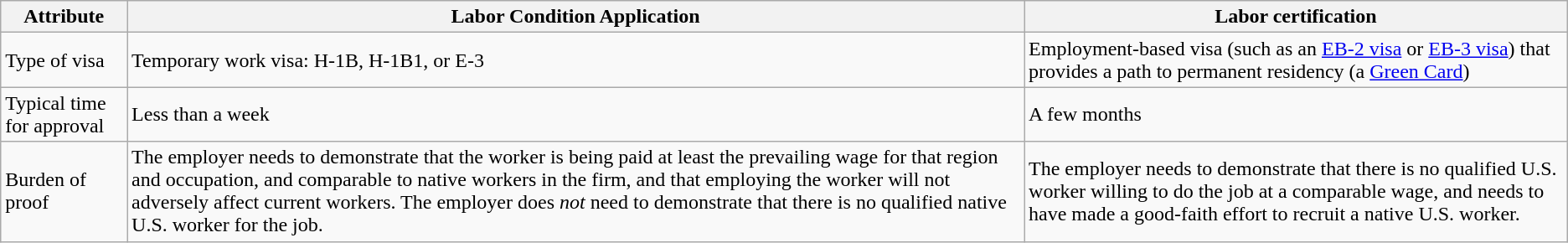<table class="wikitable" border="1">
<tr>
<th>Attribute</th>
<th>Labor Condition Application</th>
<th>Labor certification</th>
</tr>
<tr>
<td>Type of visa</td>
<td>Temporary work visa: H-1B, H-1B1, or E-3</td>
<td>Employment-based visa (such as an <a href='#'>EB-2 visa</a> or <a href='#'>EB-3 visa</a>) that provides a path to permanent residency (a <a href='#'>Green Card</a>)</td>
</tr>
<tr>
<td>Typical time for approval</td>
<td>Less than a week</td>
<td>A few months</td>
</tr>
<tr>
<td>Burden of proof</td>
<td>The employer needs to demonstrate that the worker is being paid at least the prevailing wage for that region and occupation, and comparable to native workers in the firm, and that employing the worker will not adversely affect current workers. The employer does <em>not</em> need to demonstrate that there is no qualified native U.S. worker for the job.</td>
<td>The employer needs to demonstrate that there is no qualified U.S. worker willing to do the job at a comparable wage, and needs to have made a good-faith effort to recruit a native U.S. worker.</td>
</tr>
</table>
